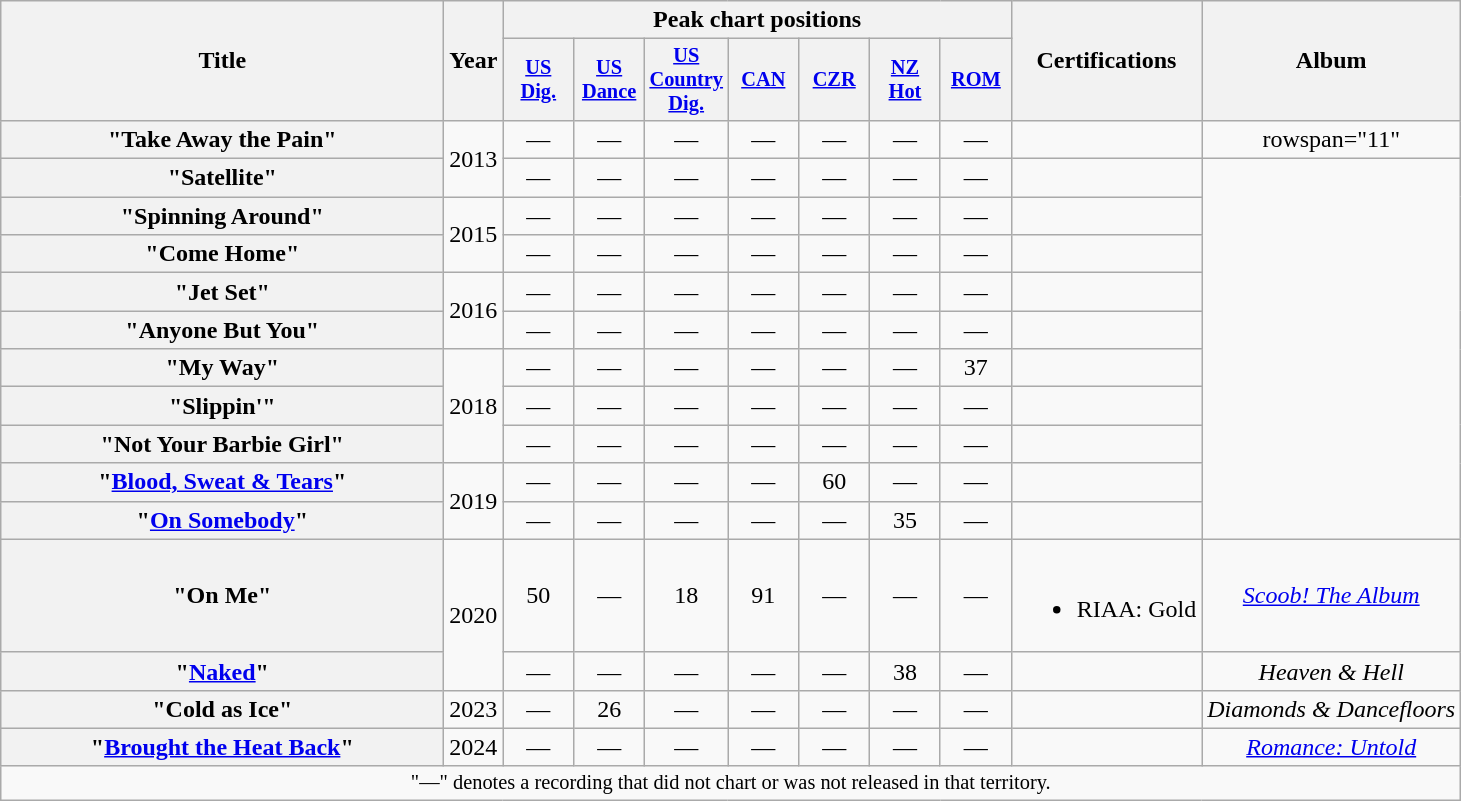<table class="wikitable plainrowheaders" style="text-align:center;">
<tr>
<th scope="col" rowspan="2" style="width:18em;">Title</th>
<th scope="col" rowspan="2" style="width:1em;">Year</th>
<th scope="col" colspan="7">Peak chart positions</th>
<th scope="col" rowspan="2">Certifications</th>
<th scope="col" rowspan="2">Album</th>
</tr>
<tr>
<th scope="col" style="width:3em;font-size:85%;"><a href='#'>US<br>Dig.</a><br></th>
<th scope="col" style="width:3em;font-size:85%;"><a href='#'>US<br>Dance</a><br></th>
<th scope="col" style="width:3em;font-size:85%;"><a href='#'>US<br>Country<br>Dig.</a><br></th>
<th scope="col" style="width:3em;font-size:85%;"><a href='#'>CAN</a><br></th>
<th scope="col" style="width:3em;font-size:85%;"><a href='#'>CZR</a><br></th>
<th scope="col" style="width:3em;font-size:85%;"><a href='#'>NZ<br>Hot</a><br></th>
<th scope="col" style="width:3em;font-size:85%;"><a href='#'>ROM</a><br></th>
</tr>
<tr>
<th scope="row">"Take Away the Pain"</th>
<td rowspan="2">2013</td>
<td>—</td>
<td>—</td>
<td>—</td>
<td>—</td>
<td>—</td>
<td>—</td>
<td>—</td>
<td></td>
<td>rowspan="11" </td>
</tr>
<tr>
<th scope="row">"Satellite"</th>
<td>—</td>
<td>—</td>
<td>—</td>
<td>—</td>
<td>—</td>
<td>—</td>
<td>—</td>
<td></td>
</tr>
<tr>
<th scope="row">"Spinning Around"</th>
<td rowspan="2">2015</td>
<td>—</td>
<td>—</td>
<td>—</td>
<td>—</td>
<td>—</td>
<td>—</td>
<td>—</td>
<td></td>
</tr>
<tr>
<th scope="row">"Come Home"</th>
<td>—</td>
<td>—</td>
<td>—</td>
<td>—</td>
<td>—</td>
<td>—</td>
<td>—</td>
<td></td>
</tr>
<tr>
<th scope="row">"Jet Set"</th>
<td rowspan="2">2016</td>
<td>—</td>
<td>—</td>
<td>—</td>
<td>—</td>
<td>—</td>
<td>—</td>
<td>—</td>
<td></td>
</tr>
<tr>
<th scope="row">"Anyone But You"</th>
<td>—</td>
<td>—</td>
<td>—</td>
<td>—</td>
<td>—</td>
<td>—</td>
<td>—</td>
<td></td>
</tr>
<tr>
<th scope="row">"My Way"</th>
<td rowspan="3">2018</td>
<td>—</td>
<td>—</td>
<td>—</td>
<td>—</td>
<td>—</td>
<td>—</td>
<td>37</td>
<td></td>
</tr>
<tr>
<th scope="row">"Slippin'"<br></th>
<td>—</td>
<td>—</td>
<td>—</td>
<td>—</td>
<td>—</td>
<td>—</td>
<td>—</td>
<td></td>
</tr>
<tr>
<th scope="row">"Not Your Barbie Girl"</th>
<td>—</td>
<td>—</td>
<td>—</td>
<td>—</td>
<td>—</td>
<td>—</td>
<td>—</td>
<td></td>
</tr>
<tr>
<th scope="row">"<a href='#'>Blood, Sweat & Tears</a>"</th>
<td rowspan="2">2019</td>
<td>—</td>
<td>—</td>
<td>—</td>
<td>—</td>
<td>60</td>
<td>—</td>
<td>—</td>
<td></td>
</tr>
<tr>
<th scope="row">"<a href='#'>On Somebody</a>"</th>
<td>—</td>
<td>—</td>
<td>—</td>
<td>—</td>
<td>—</td>
<td>35</td>
<td>—</td>
<td></td>
</tr>
<tr>
<th scope="row">"On Me"<br></th>
<td rowspan="2">2020</td>
<td>50</td>
<td>—</td>
<td>18</td>
<td>91</td>
<td>—</td>
<td>—</td>
<td>—</td>
<td><br><ul><li>RIAA: Gold</li></ul></td>
<td><em><a href='#'>Scoob! The Album</a></em></td>
</tr>
<tr>
<th scope="row">"<a href='#'>Naked</a>"</th>
<td>—</td>
<td>—</td>
<td>—</td>
<td>—</td>
<td>—</td>
<td>38</td>
<td>—</td>
<td></td>
<td><em>Heaven & Hell</em></td>
</tr>
<tr>
<th scope="row">"Cold as Ice"</th>
<td>2023</td>
<td>—</td>
<td>26</td>
<td>—</td>
<td>—</td>
<td>—</td>
<td>—</td>
<td>—</td>
<td></td>
<td><em>Diamonds & Dancefloors</em></td>
</tr>
<tr>
<th scope="row">"<a href='#'>Brought the Heat Back</a>"<br></th>
<td>2024</td>
<td>—</td>
<td>—</td>
<td>—</td>
<td>—</td>
<td>—</td>
<td>—</td>
<td>—</td>
<td></td>
<td><em><a href='#'>Romance: Untold</a></em></td>
</tr>
<tr>
<td colspan="13" style="font-size:85%;">"—" denotes a recording that did not chart or was not released in that territory.</td>
</tr>
</table>
